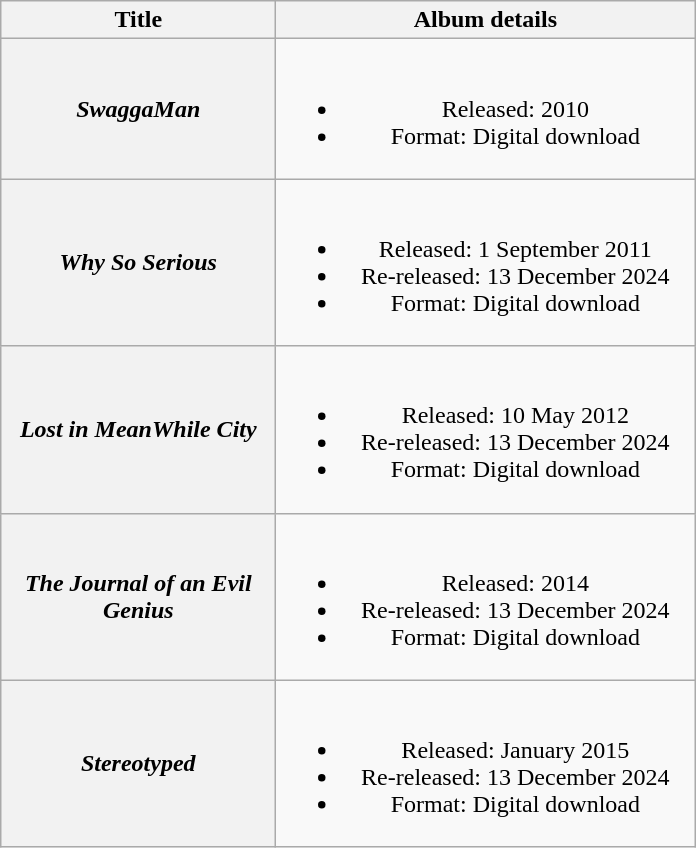<table class="wikitable plainrowheaders" style="text-align:center;" border="1">
<tr>
<th scope="col" style="width:11em;">Title</th>
<th scope="col" style="width:17em;">Album details</th>
</tr>
<tr>
<th scope="row"><em>SwaggaMan</em></th>
<td><br><ul><li>Released: 2010</li><li>Format: Digital download</li></ul></td>
</tr>
<tr>
<th scope="row"><em>Why So Serious</em></th>
<td><br><ul><li>Released: 1 September 2011</li><li>Re-released: 13 December 2024</li><li>Format: Digital download</li></ul></td>
</tr>
<tr>
<th scope="row"><em>Lost in MeanWhile City</em></th>
<td><br><ul><li>Released: 10 May 2012</li><li>Re-released: 13 December 2024</li><li>Format: Digital download</li></ul></td>
</tr>
<tr>
<th scope="row"><em>The Journal of an Evil Genius</em></th>
<td><br><ul><li>Released: 2014</li><li>Re-released: 13 December 2024</li><li>Format: Digital download</li></ul></td>
</tr>
<tr>
<th scope="row"><em>Stereotyped</em></th>
<td><br><ul><li>Released: January 2015</li><li>Re-released: 13 December 2024</li><li>Format: Digital download</li></ul></td>
</tr>
</table>
